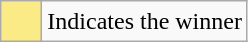<table class="wikitable">
<tr>
<td style="background:#FAEB86; height:20px; width:20px"></td>
<td>Indicates the winner</td>
</tr>
</table>
